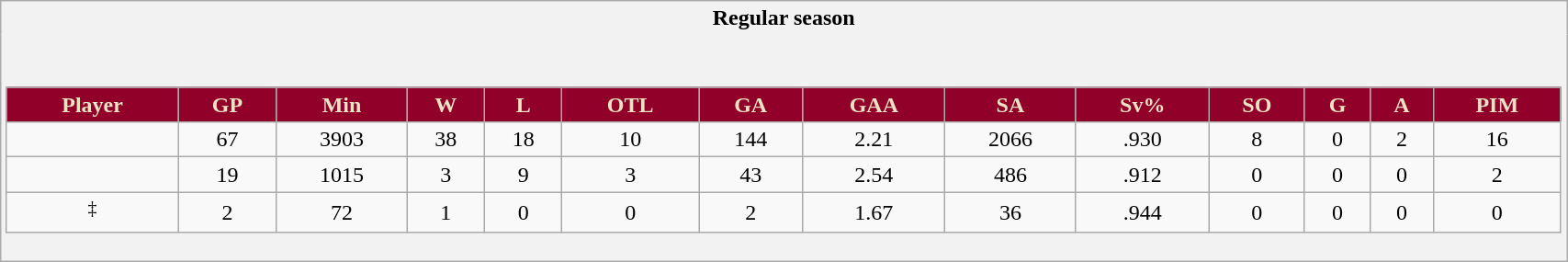<table class="wikitable" style="border: 1px solid #aaa;" width="90%">
<tr>
<th style="border: 0;">Regular season</th>
</tr>
<tr>
<td style="background: #f2f2f2; border: 0; text-align: center;"><br><table class="wikitable sortable" width="100%">
<tr align="center" bgcolor="#dddddd">
<th style="background:#900028; color:#EEE1C5">Player</th>
<th style="background:#900028; color:#EEE1C5">GP</th>
<th style="background:#900028; color:#EEE1C5">Min</th>
<th style="background:#900028; color:#EEE1C5">W</th>
<th style="background:#900028; color:#EEE1C5">L</th>
<th style="background:#900028; color:#EEE1C5">OTL</th>
<th style="background:#900028; color:#EEE1C5">GA</th>
<th style="background:#900028; color:#EEE1C5">GAA</th>
<th style="background:#900028; color:#EEE1C5">SA</th>
<th style="background:#900028; color:#EEE1C5">Sv%</th>
<th style="background:#900028; color:#EEE1C5">SO</th>
<th style="background:#900028; color:#EEE1C5">G</th>
<th style="background:#900028; color:#EEE1C5">A</th>
<th style="background:#900028; color:#EEE1C5">PIM</th>
</tr>
<tr align=center>
<td></td>
<td>67</td>
<td>3903</td>
<td>38</td>
<td>18</td>
<td>10</td>
<td>144</td>
<td>2.21</td>
<td>2066</td>
<td>.930</td>
<td>8</td>
<td>0</td>
<td>2</td>
<td>16</td>
</tr>
<tr align=center>
<td></td>
<td>19</td>
<td>1015</td>
<td>3</td>
<td>9</td>
<td>3</td>
<td>43</td>
<td>2.54</td>
<td>486</td>
<td>.912</td>
<td>0</td>
<td>0</td>
<td>0</td>
<td>2</td>
</tr>
<tr align=center>
<td><sup>‡</sup></td>
<td>2</td>
<td>72</td>
<td>1</td>
<td>0</td>
<td>0</td>
<td>2</td>
<td>1.67</td>
<td>36</td>
<td>.944</td>
<td>0</td>
<td>0</td>
<td>0</td>
<td>0</td>
</tr>
</table>
</td>
</tr>
</table>
